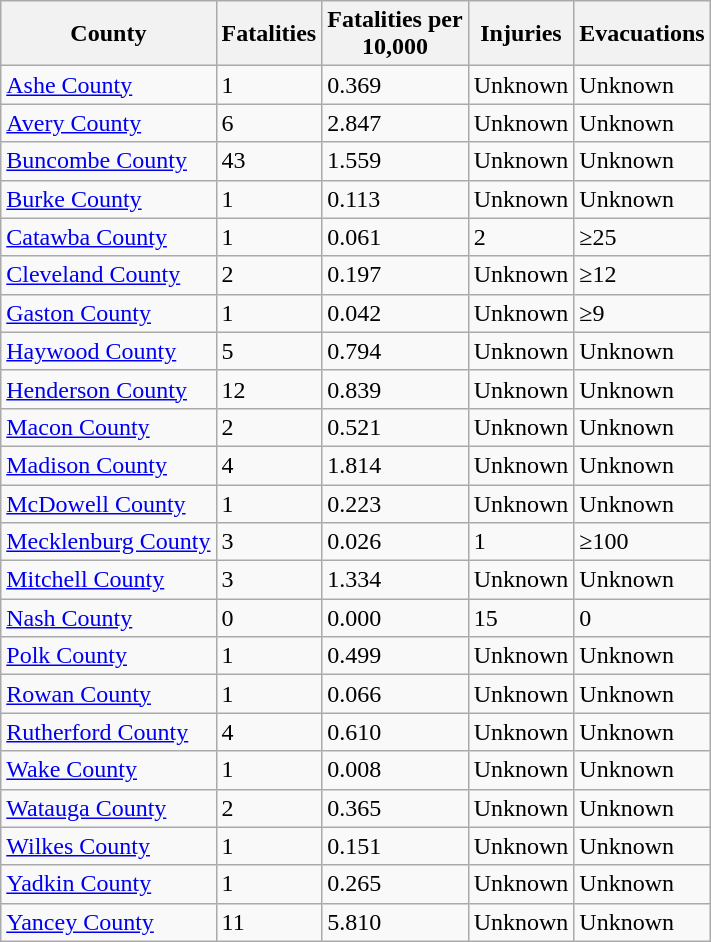<table class="wikitable sortable floatright">
<tr>
<th>County</th>
<th>Fatalities</th>
<th>Fatalities per<br>10,000</th>
<th>Injuries</th>
<th>Evacuations</th>
</tr>
<tr>
<td><a href='#'>Ashe County</a></td>
<td>1</td>
<td>0.369</td>
<td>Unknown</td>
<td>Unknown</td>
</tr>
<tr>
<td><a href='#'>Avery County</a></td>
<td>6</td>
<td>2.847</td>
<td>Unknown</td>
<td>Unknown</td>
</tr>
<tr>
<td><a href='#'>Buncombe County</a></td>
<td>43</td>
<td>1.559</td>
<td>Unknown</td>
<td>Unknown</td>
</tr>
<tr>
<td><a href='#'>Burke County</a></td>
<td>1</td>
<td>0.113</td>
<td>Unknown</td>
<td>Unknown</td>
</tr>
<tr>
<td><a href='#'>Catawba County</a></td>
<td>1</td>
<td>0.061</td>
<td>2</td>
<td>≥25</td>
</tr>
<tr>
<td><a href='#'>Cleveland County</a></td>
<td>2</td>
<td>0.197</td>
<td>Unknown</td>
<td>≥12</td>
</tr>
<tr>
<td><a href='#'>Gaston County</a></td>
<td>1</td>
<td>0.042</td>
<td>Unknown</td>
<td>≥9</td>
</tr>
<tr>
<td><a href='#'>Haywood County</a></td>
<td>5</td>
<td>0.794</td>
<td>Unknown</td>
<td>Unknown</td>
</tr>
<tr>
<td><a href='#'>Henderson County</a></td>
<td>12</td>
<td>0.839</td>
<td>Unknown</td>
<td>Unknown</td>
</tr>
<tr>
<td><a href='#'>Macon County</a></td>
<td>2</td>
<td>0.521</td>
<td>Unknown</td>
<td>Unknown</td>
</tr>
<tr>
<td><a href='#'>Madison County</a></td>
<td>4</td>
<td>1.814</td>
<td>Unknown</td>
<td>Unknown</td>
</tr>
<tr>
<td><a href='#'>McDowell County</a></td>
<td>1</td>
<td>0.223</td>
<td>Unknown</td>
<td>Unknown</td>
</tr>
<tr>
<td><a href='#'>Mecklenburg County</a></td>
<td>3</td>
<td>0.026</td>
<td>1</td>
<td>≥100</td>
</tr>
<tr>
<td><a href='#'>Mitchell County</a></td>
<td>3</td>
<td>1.334</td>
<td>Unknown</td>
<td>Unknown</td>
</tr>
<tr>
<td><a href='#'>Nash County</a></td>
<td>0</td>
<td>0.000</td>
<td>15</td>
<td>0</td>
</tr>
<tr>
<td><a href='#'>Polk County</a></td>
<td>1</td>
<td>0.499</td>
<td>Unknown</td>
<td>Unknown</td>
</tr>
<tr>
<td><a href='#'>Rowan County</a></td>
<td>1</td>
<td>0.066</td>
<td>Unknown</td>
<td>Unknown</td>
</tr>
<tr>
<td><a href='#'>Rutherford County</a></td>
<td>4</td>
<td>0.610</td>
<td>Unknown</td>
<td>Unknown</td>
</tr>
<tr>
<td><a href='#'>Wake County</a></td>
<td>1</td>
<td>0.008</td>
<td>Unknown</td>
<td>Unknown</td>
</tr>
<tr>
<td><a href='#'>Watauga County</a></td>
<td>2</td>
<td>0.365</td>
<td>Unknown</td>
<td>Unknown</td>
</tr>
<tr>
<td><a href='#'>Wilkes County</a></td>
<td>1</td>
<td>0.151</td>
<td>Unknown</td>
<td>Unknown</td>
</tr>
<tr>
<td><a href='#'>Yadkin County</a></td>
<td>1</td>
<td>0.265</td>
<td>Unknown</td>
<td>Unknown</td>
</tr>
<tr>
<td><a href='#'>Yancey County</a></td>
<td>11</td>
<td>5.810</td>
<td>Unknown</td>
<td>Unknown</td>
</tr>
</table>
